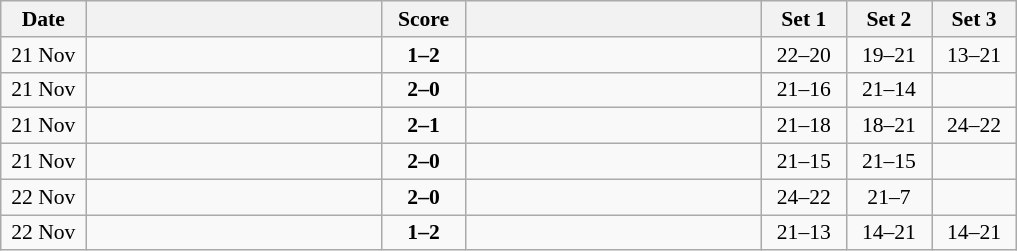<table class="wikitable" style="text-align: center; font-size:90% ">
<tr>
<th width="50">Date</th>
<th align="right" width="190"></th>
<th width="50">Score</th>
<th align="left" width="190"></th>
<th width="50">Set 1</th>
<th width="50">Set 2</th>
<th width="50">Set 3</th>
</tr>
<tr>
<td>21 Nov</td>
<td align=right></td>
<td align=center><strong>1–2</strong></td>
<td align=left><strong></strong></td>
<td>22–20</td>
<td>19–21</td>
<td>13–21</td>
</tr>
<tr>
<td>21 Nov</td>
<td align=right><strong></strong></td>
<td align=center><strong>2–0</strong></td>
<td align=left></td>
<td>21–16</td>
<td>21–14</td>
<td></td>
</tr>
<tr>
<td>21 Nov</td>
<td align=right><strong></strong></td>
<td align=center><strong>2–1</strong></td>
<td align=left></td>
<td>21–18</td>
<td>18–21</td>
<td>24–22</td>
</tr>
<tr>
<td>21 Nov</td>
<td align=right><strong></strong></td>
<td align=center><strong>2–0</strong></td>
<td align=left></td>
<td>21–15</td>
<td>21–15</td>
<td></td>
</tr>
<tr>
<td>22 Nov</td>
<td align=right><strong></strong></td>
<td align=center><strong>2–0</strong></td>
<td align=left></td>
<td>24–22</td>
<td>21–7</td>
<td></td>
</tr>
<tr>
<td>22 Nov</td>
<td align=right></td>
<td align=center><strong>1–2</strong></td>
<td align=left><strong></strong></td>
<td>21–13</td>
<td>14–21</td>
<td>14–21</td>
</tr>
</table>
